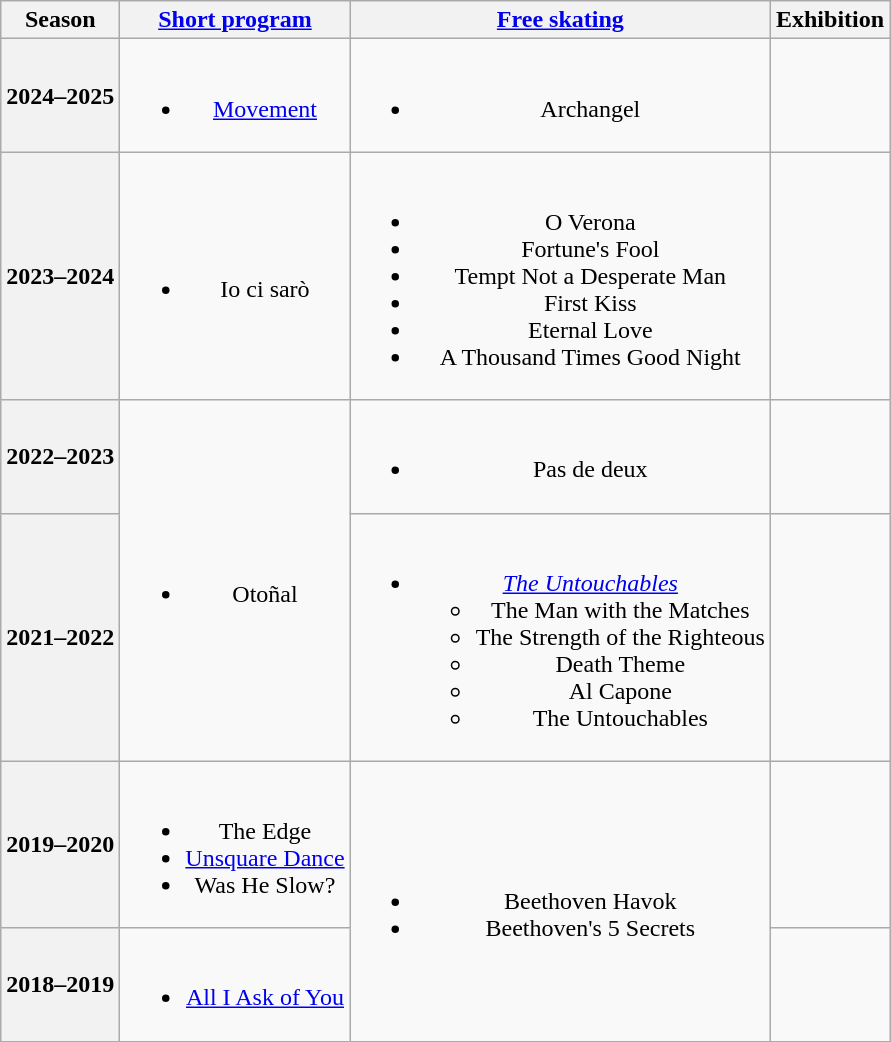<table class=wikitable style=text-align:center>
<tr>
<th>Season</th>
<th><a href='#'>Short program</a></th>
<th><a href='#'>Free skating</a></th>
<th>Exhibition</th>
</tr>
<tr>
<th>2024–2025 <br> </th>
<td><br><ul><li><a href='#'>Movement</a> <br> </li></ul></td>
<td><br><ul><li>Archangel <br> </li></ul></td>
<td></td>
</tr>
<tr>
<th>2023–2024 <br> </th>
<td><br><ul><li>Io ci sarò <br> </li></ul></td>
<td><br><ul><li>O Verona <br> </li><li>Fortune's Fool</li><li>Tempt Not a Desperate Man</li><li>First Kiss</li><li>Eternal Love</li><li>A Thousand Times Good Night <br> </li></ul></td>
<td></td>
</tr>
<tr>
<th>2022–2023 <br> </th>
<td rowspan=2><br><ul><li>Otoñal  <br> </li></ul></td>
<td><br><ul><li>Pas de deux <br> </li></ul></td>
<td></td>
</tr>
<tr>
<th>2021–2022 <br> </th>
<td><br><ul><li><em><a href='#'>The Untouchables</a></em><ul><li>The Man with the Matches</li><li>The Strength of the Righteous</li><li>Death Theme</li><li>Al Capone</li><li>The Untouchables <br> </li></ul></li></ul></td>
<td></td>
</tr>
<tr>
<th>2019–2020</th>
<td><br><ul><li>The Edge <br> </li><li><a href='#'>Unsquare Dance</a> <br> </li><li>Was He Slow? <br> </li></ul></td>
<td rowspan=2><br><ul><li>Beethoven Havok <br> </li><li>Beethoven's 5 Secrets <br> </li></ul></td>
<td></td>
</tr>
<tr>
<th>2018–2019</th>
<td><br><ul><li><a href='#'>All I Ask of You</a> <br> </li></ul></td>
<td></td>
</tr>
</table>
